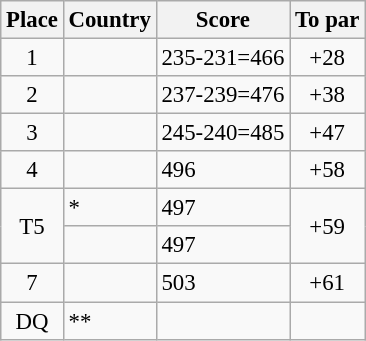<table class="wikitable" style="font-size:95%;">
<tr>
<th>Place</th>
<th>Country</th>
<th>Score</th>
<th>To par</th>
</tr>
<tr>
<td align=center>1</td>
<td></td>
<td>235-231=466</td>
<td align="center">+28</td>
</tr>
<tr>
<td align=center>2</td>
<td></td>
<td>237-239=476</td>
<td align="center">+38</td>
</tr>
<tr>
<td align=center>3</td>
<td></td>
<td>245-240=485</td>
<td align="center">+47</td>
</tr>
<tr>
<td align=center>4</td>
<td></td>
<td>496</td>
<td align=center>+58</td>
</tr>
<tr>
<td rowspan="2" align=center>T5</td>
<td>*</td>
<td>497</td>
<td rowspan="2" align="center">+59</td>
</tr>
<tr>
<td></td>
<td>497</td>
</tr>
<tr>
<td align=center>7</td>
<td></td>
<td>503</td>
<td align="center">+61</td>
</tr>
<tr>
<td align=center>DQ</td>
<td>**</td>
<td></td>
<td align=center></td>
</tr>
</table>
